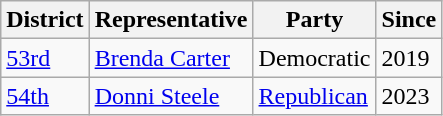<table class="wikitable">
<tr>
<th>District</th>
<th>Representative</th>
<th>Party</th>
<th>Since</th>
</tr>
<tr>
<td><a href='#'>53rd</a></td>
<td><a href='#'>Brenda Carter</a></td>
<td>Democratic</td>
<td>2019</td>
</tr>
<tr>
<td><a href='#'>54th</a></td>
<td><a href='#'>Donni Steele</a></td>
<td><a href='#'>Republican</a></td>
<td>2023</td>
</tr>
</table>
